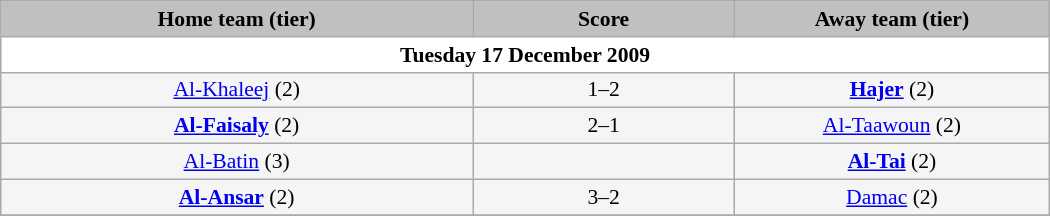<table class="wikitable" style="width: 700px; background:WhiteSmoke; text-align:center; font-size:90%">
<tr>
<td scope="col" style="width: 45%; background:silver;"><strong>Home team (tier)</strong></td>
<td scope="col" style="width: 25%; background:silver;"><strong>Score</strong></td>
<td scope="col" style="width: 45%; background:silver;"><strong>Away team (tier)</strong></td>
</tr>
<tr>
<td colspan="5" style= background:White><strong>Tuesday 17 December 2009</strong></td>
</tr>
<tr>
<td><a href='#'>Al-Khaleej</a> (2)</td>
<td>1–2</td>
<td><strong><a href='#'>Hajer</a></strong> (2)</td>
</tr>
<tr>
<td><strong><a href='#'>Al-Faisaly</a></strong> (2)</td>
<td>2–1</td>
<td><a href='#'>Al-Taawoun</a> (2)</td>
</tr>
<tr>
<td><a href='#'>Al-Batin</a> (3)</td>
<td></td>
<td><strong><a href='#'>Al-Tai</a></strong> (2)</td>
</tr>
<tr>
<td><strong><a href='#'>Al-Ansar</a></strong> (2)</td>
<td>3–2</td>
<td><a href='#'>Damac</a> (2)</td>
</tr>
<tr>
</tr>
</table>
